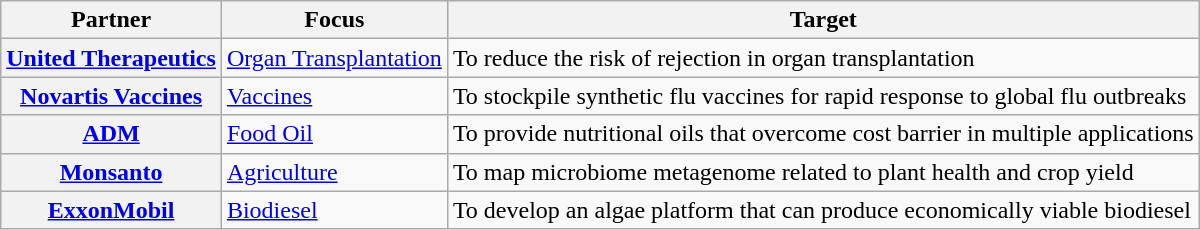<table class="wikitable" style="margin-left: auto; margin-right: auto; border: none;">
<tr>
<th scope="col">Partner</th>
<th scope="col">Focus</th>
<th scope="col">Target</th>
</tr>
<tr>
<th scope="row"><a href='#'>United Therapeutics</a></th>
<td><a href='#'>Organ Transplantation</a></td>
<td>To reduce the risk of rejection in organ transplantation</td>
</tr>
<tr>
<th scope="row"><a href='#'>Novartis Vaccines</a></th>
<td><a href='#'>Vaccines</a></td>
<td>To stockpile synthetic flu vaccines for rapid response to global flu outbreaks</td>
</tr>
<tr>
<th scope="row"><a href='#'>ADM</a></th>
<td><a href='#'>Food Oil</a></td>
<td>To provide nutritional oils that overcome cost barrier in multiple applications</td>
</tr>
<tr>
<th scope="row"><a href='#'>Monsanto</a></th>
<td><a href='#'>Agriculture</a></td>
<td>To map microbiome metagenome related to plant health and crop yield</td>
</tr>
<tr>
<th scope="row"><a href='#'>ExxonMobil</a></th>
<td><a href='#'>Biodiesel</a></td>
<td>To develop an algae platform that can produce economically viable biodiesel</td>
</tr>
</table>
